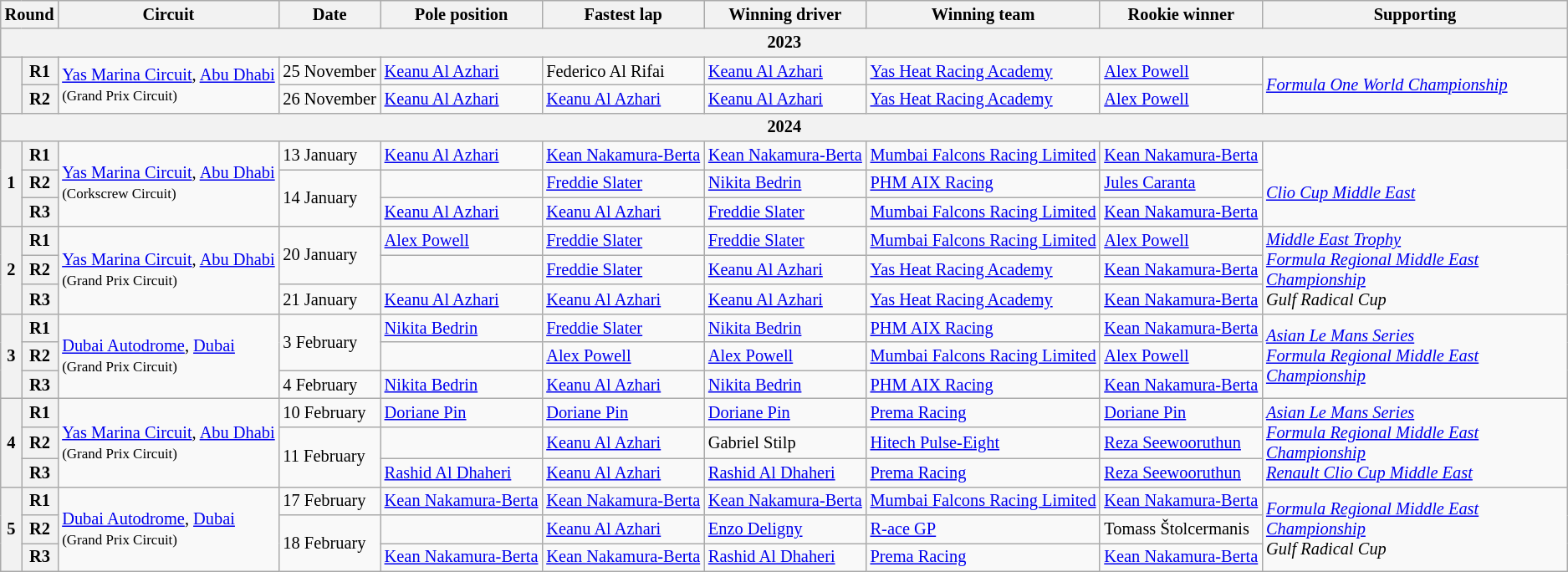<table class="wikitable" style="font-size: 85%">
<tr>
<th colspan=2>Round</th>
<th>Circuit</th>
<th>Date</th>
<th>Pole position</th>
<th>Fastest lap</th>
<th>Winning driver</th>
<th>Winning team</th>
<th>Rookie winner</th>
<th>Supporting</th>
</tr>
<tr>
<th colspan=10>2023</th>
</tr>
<tr>
<th rowspan=2></th>
<th>R1</th>
<td rowspan=2> <a href='#'>Yas Marina Circuit</a>, <a href='#'>Abu Dhabi</a><br><small>(Grand Prix Circuit)</small></td>
<td nowrap>25 November</td>
<td> <a href='#'>Keanu Al Azhari</a></td>
<td> Federico Al Rifai</td>
<td> <a href='#'>Keanu Al Azhari</a></td>
<td> <a href='#'>Yas Heat Racing Academy</a></td>
<td> <a href='#'>Alex Powell</a></td>
<td rowspan=2><em><a href='#'>Formula One World Championship</a></em></td>
</tr>
<tr>
<th>R2</th>
<td>26 November</td>
<td> <a href='#'>Keanu Al Azhari</a></td>
<td> <a href='#'>Keanu Al Azhari</a></td>
<td> <a href='#'>Keanu Al Azhari</a></td>
<td> <a href='#'>Yas Heat Racing Academy</a></td>
<td> <a href='#'>Alex Powell</a></td>
</tr>
<tr>
<th colspan=10>2024</th>
</tr>
<tr>
<th rowspan=3>1</th>
<th>R1</th>
<td rowspan=3 nowrap> <a href='#'>Yas Marina Circuit</a>, <a href='#'>Abu Dhabi</a><br><small>(Corkscrew Circuit)</small></td>
<td>13 January</td>
<td> <a href='#'>Keanu Al Azhari</a></td>
<td nowrap> <a href='#'>Kean Nakamura-Berta</a></td>
<td nowrap> <a href='#'>Kean Nakamura-Berta</a></td>
<td nowrap> <a href='#'>Mumbai Falcons Racing Limited</a></td>
<td nowrap> <a href='#'>Kean Nakamura-Berta</a></td>
<td rowspan=3><em><br><a href='#'>Clio Cup Middle East</a></em></td>
</tr>
<tr>
<th>R2</th>
<td rowspan=2>14 January</td>
<td></td>
<td> <a href='#'>Freddie Slater</a></td>
<td> <a href='#'>Nikita Bedrin</a></td>
<td> <a href='#'>PHM AIX Racing</a></td>
<td> <a href='#'>Jules Caranta</a></td>
</tr>
<tr>
<th>R3</th>
<td> <a href='#'>Keanu Al Azhari</a></td>
<td> <a href='#'>Keanu Al Azhari</a></td>
<td> <a href='#'>Freddie Slater</a></td>
<td> <a href='#'>Mumbai Falcons Racing Limited</a></td>
<td> <a href='#'>Kean Nakamura-Berta</a></td>
</tr>
<tr>
<th rowspan=3>2</th>
<th>R1</th>
<td rowspan=3> <a href='#'>Yas Marina Circuit</a>, <a href='#'>Abu Dhabi</a><br><small>(Grand Prix Circuit)</small></td>
<td rowspan=2>20 January</td>
<td> <a href='#'>Alex Powell</a></td>
<td> <a href='#'>Freddie Slater</a></td>
<td> <a href='#'>Freddie Slater</a></td>
<td> <a href='#'>Mumbai Falcons Racing Limited</a></td>
<td> <a href='#'>Alex Powell</a></td>
<td rowspan=3><em><a href='#'>Middle East Trophy</a><br><a href='#'>Formula Regional Middle East Championship</a><br>Gulf Radical Cup</em></td>
</tr>
<tr>
<th>R2</th>
<td></td>
<td> <a href='#'>Freddie Slater</a></td>
<td> <a href='#'>Keanu Al Azhari</a></td>
<td> <a href='#'>Yas Heat Racing Academy</a></td>
<td> <a href='#'>Kean Nakamura-Berta</a></td>
</tr>
<tr>
<th>R3</th>
<td>21 January</td>
<td> <a href='#'>Keanu Al Azhari</a></td>
<td> <a href='#'>Keanu Al Azhari</a></td>
<td> <a href='#'>Keanu Al Azhari</a></td>
<td> <a href='#'>Yas Heat Racing Academy</a></td>
<td> <a href='#'>Kean Nakamura-Berta</a></td>
</tr>
<tr>
<th rowspan=3>3</th>
<th>R1</th>
<td rowspan=3> <a href='#'>Dubai Autodrome</a>, <a href='#'>Dubai</a><br><small>(Grand Prix Circuit)</small></td>
<td rowspan=2>3 February</td>
<td> <a href='#'>Nikita Bedrin</a></td>
<td> <a href='#'>Freddie Slater</a></td>
<td> <a href='#'>Nikita Bedrin</a></td>
<td> <a href='#'>PHM AIX Racing</a></td>
<td> <a href='#'>Kean Nakamura-Berta</a></td>
<td rowspan=3><em><a href='#'>Asian Le Mans Series</a><br><a href='#'>Formula Regional Middle East Championship</a></em></td>
</tr>
<tr>
<th>R2</th>
<td></td>
<td> <a href='#'>Alex Powell</a></td>
<td> <a href='#'>Alex Powell</a></td>
<td> <a href='#'>Mumbai Falcons Racing Limited</a></td>
<td> <a href='#'>Alex Powell</a></td>
</tr>
<tr>
<th>R3</th>
<td>4 February</td>
<td> <a href='#'>Nikita Bedrin</a></td>
<td> <a href='#'>Keanu Al Azhari</a></td>
<td> <a href='#'>Nikita Bedrin</a></td>
<td> <a href='#'>PHM AIX Racing</a></td>
<td> <a href='#'>Kean Nakamura-Berta</a></td>
</tr>
<tr>
<th rowspan=3>4</th>
<th>R1</th>
<td rowspan=3> <a href='#'>Yas Marina Circuit</a>, <a href='#'>Abu Dhabi</a><br><small>(Grand Prix Circuit)</small></td>
<td>10 February</td>
<td> <a href='#'>Doriane Pin</a></td>
<td> <a href='#'>Doriane Pin</a></td>
<td> <a href='#'>Doriane Pin</a></td>
<td> <a href='#'>Prema Racing</a></td>
<td> <a href='#'>Doriane Pin</a></td>
<td rowspan=3><em><a href='#'>Asian Le Mans Series</a><br><a href='#'>Formula Regional Middle East Championship</a><br><a href='#'>Renault Clio Cup Middle East</a></em></td>
</tr>
<tr>
<th>R2</th>
<td rowspan=2>11 February</td>
<td></td>
<td> <a href='#'>Keanu Al Azhari</a></td>
<td> Gabriel Stilp</td>
<td> <a href='#'>Hitech Pulse-Eight</a></td>
<td> <a href='#'>Reza Seewooruthun</a></td>
</tr>
<tr>
<th>R3</th>
<td nowrap> <a href='#'>Rashid Al Dhaheri</a></td>
<td> <a href='#'>Keanu Al Azhari</a></td>
<td> <a href='#'>Rashid Al Dhaheri</a></td>
<td> <a href='#'>Prema Racing</a></td>
<td> <a href='#'>Reza Seewooruthun</a></td>
</tr>
<tr>
<th rowspan=3>5</th>
<th>R1</th>
<td rowspan=3> <a href='#'>Dubai Autodrome</a>, <a href='#'>Dubai</a><br><small>(Grand Prix Circuit)</small></td>
<td>17 February</td>
<td nowrap> <a href='#'>Kean Nakamura-Berta</a></td>
<td> <a href='#'>Kean Nakamura-Berta</a></td>
<td> <a href='#'>Kean Nakamura-Berta</a></td>
<td> <a href='#'>Mumbai Falcons Racing Limited</a></td>
<td> <a href='#'>Kean Nakamura-Berta</a></td>
<td rowspan=3><em><a href='#'>Formula Regional Middle East Championship</a><br>Gulf Radical Cup</em></td>
</tr>
<tr>
<th>R2</th>
<td rowspan=2>18 February</td>
<td></td>
<td> <a href='#'>Keanu Al Azhari</a></td>
<td> <a href='#'>Enzo Deligny</a></td>
<td> <a href='#'>R-ace GP</a></td>
<td> Tomass Štolcermanis</td>
</tr>
<tr>
<th>R3</th>
<td> <a href='#'>Kean Nakamura-Berta</a></td>
<td> <a href='#'>Kean Nakamura-Berta</a></td>
<td> <a href='#'>Rashid Al Dhaheri</a></td>
<td> <a href='#'>Prema Racing</a></td>
<td> <a href='#'>Kean Nakamura-Berta</a></td>
</tr>
</table>
